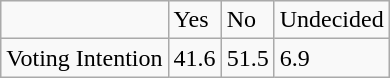<table class="wikitable">
<tr>
<td></td>
<td>Yes</td>
<td>No</td>
<td>Undecided</td>
</tr>
<tr>
<td>Voting Intention</td>
<td>41.6</td>
<td>51.5</td>
<td>6.9</td>
</tr>
</table>
